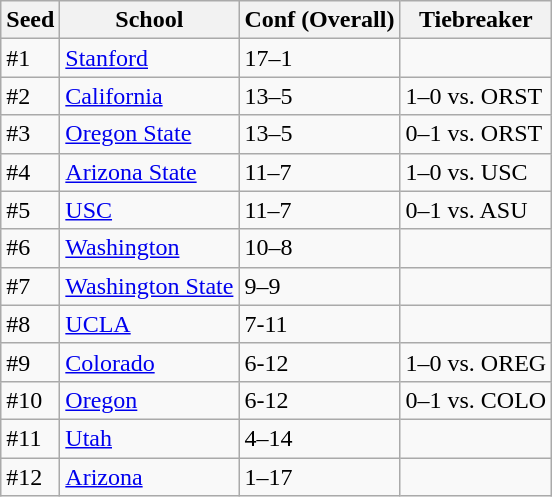<table class="wikitable">
<tr>
<th>Seed</th>
<th>School</th>
<th>Conf (Overall)</th>
<th>Tiebreaker</th>
</tr>
<tr>
<td>#1</td>
<td><a href='#'>Stanford</a></td>
<td>17–1</td>
<td></td>
</tr>
<tr>
<td>#2</td>
<td><a href='#'>California</a></td>
<td>13–5</td>
<td>1–0 vs. ORST</td>
</tr>
<tr>
<td>#3</td>
<td><a href='#'>Oregon State</a></td>
<td>13–5</td>
<td>0–1 vs. ORST</td>
</tr>
<tr>
<td>#4</td>
<td><a href='#'>Arizona State</a></td>
<td>11–7</td>
<td>1–0 vs. USC</td>
</tr>
<tr>
<td>#5</td>
<td><a href='#'>USC</a></td>
<td>11–7</td>
<td>0–1 vs. ASU</td>
</tr>
<tr>
<td>#6</td>
<td><a href='#'>Washington</a></td>
<td>10–8</td>
<td></td>
</tr>
<tr>
<td>#7</td>
<td><a href='#'>Washington State</a></td>
<td>9–9</td>
<td></td>
</tr>
<tr>
<td>#8</td>
<td><a href='#'>UCLA</a></td>
<td>7-11</td>
<td></td>
</tr>
<tr>
<td>#9</td>
<td><a href='#'>Colorado</a></td>
<td>6-12</td>
<td>1–0 vs. OREG</td>
</tr>
<tr>
<td>#10</td>
<td><a href='#'>Oregon</a></td>
<td>6-12</td>
<td>0–1 vs. COLO</td>
</tr>
<tr>
<td>#11</td>
<td><a href='#'>Utah</a></td>
<td>4–14</td>
<td></td>
</tr>
<tr>
<td>#12</td>
<td><a href='#'>Arizona</a></td>
<td>1–17</td>
<td></td>
</tr>
</table>
